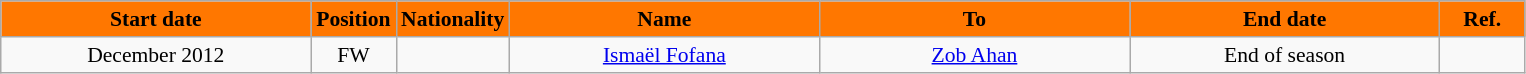<table class="wikitable"  style="text-align:center; font-size:90%; ">
<tr>
<th style="background:#FF7700; color:#000000; width:200px;">Start date</th>
<th style="background:#FF7700; color:#000000; width:50px;">Position</th>
<th style="background:#FF7700; color:#000000; width:50px;">Nationality</th>
<th style="background:#FF7700; color:#000000; width:200px;">Name</th>
<th style="background:#FF7700; color:#000000; width:200px;">To</th>
<th style="background:#FF7700; color:#000000; width:200px;">End date</th>
<th style="background:#FF7700; color:#000000; width:50px;">Ref.</th>
</tr>
<tr>
<td>December 2012</td>
<td>FW</td>
<td></td>
<td><a href='#'>Ismaël Fofana</a></td>
<td><a href='#'>Zob Ahan</a></td>
<td>End of season</td>
<td></td>
</tr>
</table>
